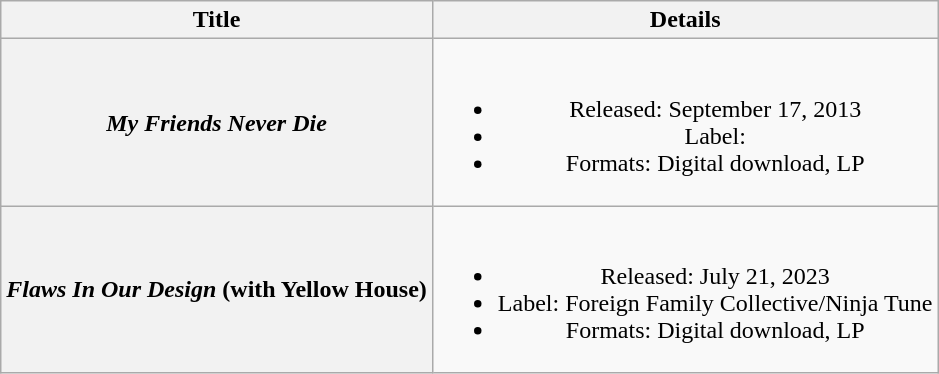<table class="wikitable plainrowheaders" style="text-align:center;">
<tr>
<th>Title</th>
<th>Details</th>
</tr>
<tr>
<th scope="row"><em>My Friends Never Die</em></th>
<td><br><ul><li>Released: September 17, 2013</li><li>Label:</li><li>Formats: Digital download, LP</li></ul></td>
</tr>
<tr>
<th scope="row"><em>Flaws In Our Design</em> (with Yellow House)</th>
<td><br><ul><li>Released: July 21, 2023</li><li>Label: Foreign Family Collective/Ninja Tune</li><li>Formats: Digital download, LP</li></ul></td>
</tr>
</table>
